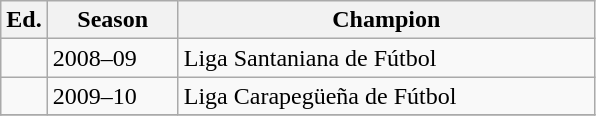<table class="wikitable sortable">
<tr>
<th width=px>Ed.</th>
<th width=80px>Season</th>
<th width=270px>Champion</th>
</tr>
<tr>
<td></td>
<td>2008–09</td>
<td>Liga Santaniana de Fútbol</td>
</tr>
<tr>
<td></td>
<td>2009–10</td>
<td>Liga Carapegüeña de Fútbol</td>
</tr>
<tr align=left>
</tr>
</table>
